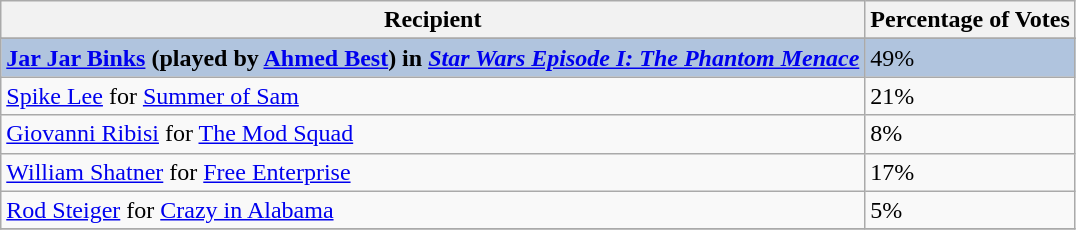<table class="wikitable sortable plainrowheaders" align="centre">
<tr>
<th>Recipient</th>
<th>Percentage of Votes</th>
</tr>
<tr>
</tr>
<tr style="background:#B0C4DE;">
<td><strong><a href='#'>Jar Jar Binks</a> (played by <a href='#'>Ahmed Best</a>) in <em><a href='#'>Star Wars Episode I: The Phantom Menace</a><strong><em></td>
<td></strong>49%<strong></td>
</tr>
<tr>
<td><a href='#'>Spike Lee</a> for </em><a href='#'>Summer of Sam</a><em></td>
<td>21%</td>
</tr>
<tr>
<td><a href='#'>Giovanni Ribisi</a> for </em><a href='#'>The Mod Squad</a><em></td>
<td>8%</td>
</tr>
<tr>
<td><a href='#'>William Shatner</a> for </em><a href='#'>Free Enterprise</a><em></td>
<td>17%</td>
</tr>
<tr>
<td><a href='#'>Rod Steiger</a> for </em><a href='#'>Crazy in Alabama</a><em></td>
<td>5%</td>
</tr>
<tr>
</tr>
</table>
